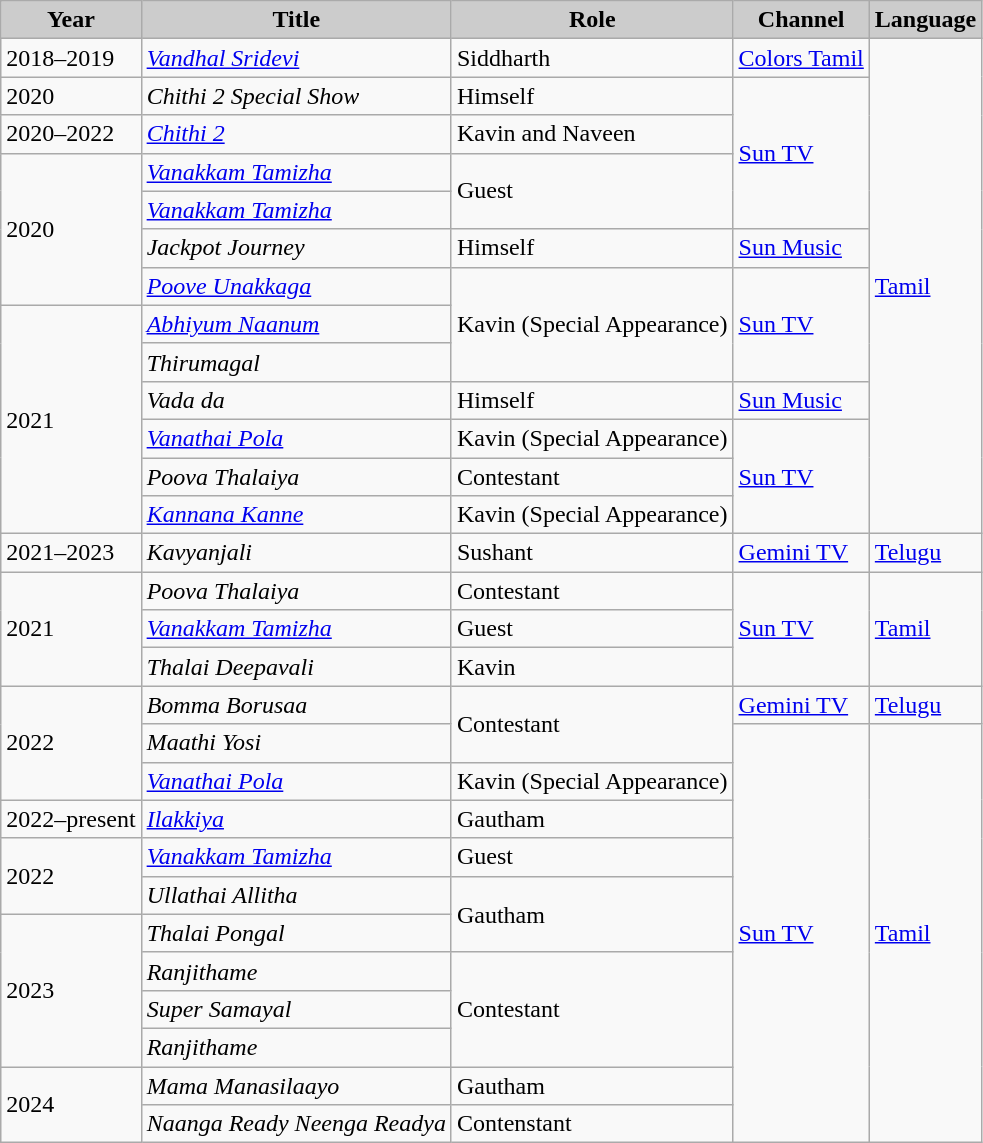<table class="wikitable">
<tr>
<th style="background:#ccc;">Year</th>
<th style="background:#ccc;">Title</th>
<th style="background:#ccc;">Role</th>
<th style="background:#ccc;">Channel</th>
<th style="background:#ccc;">Language</th>
</tr>
<tr>
<td>2018–2019</td>
<td><em><a href='#'>Vandhal Sridevi</a></em></td>
<td>Siddharth</td>
<td><a href='#'>Colors Tamil</a></td>
<td rowspan="13"><a href='#'>Tamil</a></td>
</tr>
<tr>
<td>2020</td>
<td><em>Chithi 2 Special Show</em></td>
<td>Himself</td>
<td rowspan="4"><a href='#'>Sun TV</a></td>
</tr>
<tr>
<td>2020–2022</td>
<td><em><a href='#'>Chithi 2</a></em></td>
<td>Kavin and Naveen</td>
</tr>
<tr>
<td rowspan="4">2020</td>
<td><em><a href='#'>Vanakkam Tamizha</a></em></td>
<td rowspan="2">Guest</td>
</tr>
<tr>
<td><em><a href='#'>Vanakkam Tamizha</a></em></td>
</tr>
<tr>
<td><em>Jackpot Journey</em></td>
<td>Himself</td>
<td><a href='#'>Sun Music</a></td>
</tr>
<tr>
<td><a href='#'><em>Poove Unakkaga</em></a></td>
<td rowspan=3>Kavin (Special Appearance)</td>
<td rowspan="3"><a href='#'>Sun TV</a></td>
</tr>
<tr>
<td rowspan="6">2021</td>
<td><a href='#'><em>Abhiyum Naanum</em></a></td>
</tr>
<tr>
<td><em>Thirumagal</em></td>
</tr>
<tr>
<td><em>Vada da</em></td>
<td>Himself</td>
<td><a href='#'>Sun Music</a></td>
</tr>
<tr>
<td><a href='#'><em>Vanathai Pola</em></a></td>
<td>Kavin (Special Appearance)</td>
<td rowspan="3"><a href='#'>Sun TV</a></td>
</tr>
<tr>
<td><em>Poova Thalaiya</em></td>
<td>Contestant</td>
</tr>
<tr>
<td><a href='#'><em>Kannana Kanne</em></a></td>
<td>Kavin (Special Appearance)</td>
</tr>
<tr>
<td>2021–2023</td>
<td><em>Kavyanjali</em></td>
<td>Sushant</td>
<td><a href='#'>Gemini TV</a></td>
<td><a href='#'>Telugu</a></td>
</tr>
<tr>
<td rowspan="3">2021</td>
<td><em>Poova Thalaiya</em></td>
<td>Contestant</td>
<td rowspan="3"><a href='#'>Sun TV</a></td>
<td rowspan="3"><a href='#'>Tamil</a></td>
</tr>
<tr>
<td><em><a href='#'>Vanakkam Tamizha</a></em></td>
<td>Guest</td>
</tr>
<tr>
<td><em>Thalai Deepavali</em></td>
<td>Kavin</td>
</tr>
<tr>
<td rowspan="3">2022</td>
<td><em>Bomma Borusaa</em></td>
<td rowspan="2">Contestant</td>
<td><a href='#'>Gemini TV</a></td>
<td><a href='#'>Telugu</a></td>
</tr>
<tr>
<td><em>Maathi Yosi</em></td>
<td rowspan="11"><a href='#'>Sun TV</a></td>
<td rowspan="11"><a href='#'>Tamil</a></td>
</tr>
<tr>
<td><a href='#'><em>Vanathai Pola</em></a></td>
<td>Kavin (Special Appearance)</td>
</tr>
<tr>
<td>2022–present</td>
<td><em><a href='#'>Ilakkiya</a></em></td>
<td>Gautham</td>
</tr>
<tr>
<td rowspan="2">2022</td>
<td><em><a href='#'>Vanakkam Tamizha</a></em></td>
<td>Guest</td>
</tr>
<tr>
<td><em>Ullathai Allitha</em></td>
<td rowspan="2">Gautham</td>
</tr>
<tr>
<td rowspan="4">2023</td>
<td><em>Thalai Pongal</em></td>
</tr>
<tr>
<td><em>Ranjithame</em></td>
<td rowspan="3">Contestant</td>
</tr>
<tr>
<td><em>Super Samayal</em></td>
</tr>
<tr>
<td><em>Ranjithame</em></td>
</tr>
<tr>
<td rowspan="2">2024</td>
<td><em>Mama Manasilaayo</em></td>
<td>Gautham</td>
</tr>
<tr>
<td><em>Naanga Ready Neenga Readya</em></td>
<td>Contenstant</td>
</tr>
</table>
